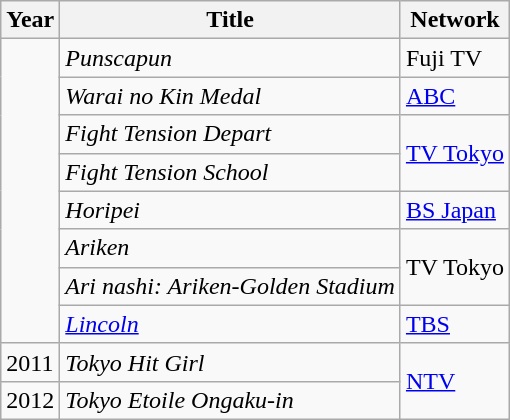<table class="wikitable">
<tr>
<th>Year</th>
<th>Title</th>
<th>Network</th>
</tr>
<tr>
<td rowspan="8"></td>
<td><em>Punscapun</em></td>
<td>Fuji TV</td>
</tr>
<tr>
<td><em>Warai no Kin Medal</em></td>
<td><a href='#'>ABC</a></td>
</tr>
<tr>
<td><em>Fight Tension Depart</em></td>
<td rowspan="2"><a href='#'>TV Tokyo</a></td>
</tr>
<tr>
<td><em>Fight Tension School</em></td>
</tr>
<tr>
<td><em>Horipei</em></td>
<td><a href='#'>BS Japan</a></td>
</tr>
<tr>
<td><em>Ariken</em></td>
<td rowspan="2">TV Tokyo</td>
</tr>
<tr>
<td><em>Ari nashi: Ariken-Golden Stadium</em></td>
</tr>
<tr>
<td><em><a href='#'>Lincoln</a></em></td>
<td><a href='#'>TBS</a></td>
</tr>
<tr>
<td>2011</td>
<td><em>Tokyo Hit Girl</em></td>
<td rowspan="2"><a href='#'>NTV</a></td>
</tr>
<tr>
<td>2012</td>
<td><em>Tokyo Etoile Ongaku-in</em></td>
</tr>
</table>
